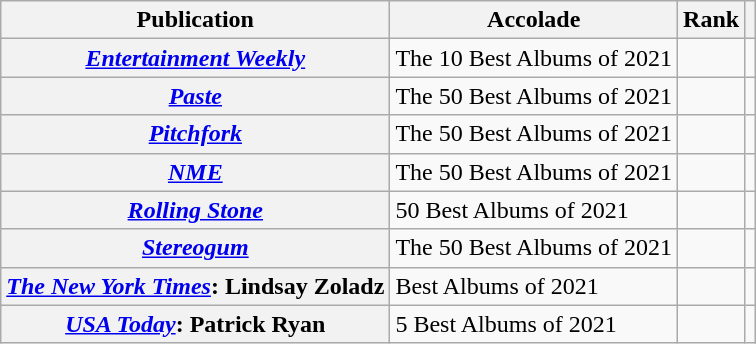<table class="wikitable sortable plainrowheaders">
<tr>
<th scope="col">Publication</th>
<th scope="col">Accolade</th>
<th scope="col">Rank</th>
<th scope="col" class="unsortable"></th>
</tr>
<tr>
<th scope="row"><em><a href='#'>Entertainment Weekly</a></em></th>
<td>The 10 Best Albums of 2021</td>
<td></td>
<td></td>
</tr>
<tr>
<th scope="row"><em><a href='#'>Paste</a></em></th>
<td>The 50 Best Albums of 2021</td>
<td></td>
<td></td>
</tr>
<tr>
<th scope="row"><em><a href='#'>Pitchfork</a></em></th>
<td>The 50 Best Albums of 2021</td>
<td></td>
<td></td>
</tr>
<tr>
<th scope="row"><em><a href='#'>NME</a></em></th>
<td>The 50 Best Albums of 2021</td>
<td></td>
<td></td>
</tr>
<tr>
<th scope="row"><em><a href='#'>Rolling Stone</a></em></th>
<td>50 Best Albums of 2021</td>
<td></td>
<td></td>
</tr>
<tr>
<th scope="row"><em><a href='#'>Stereogum</a></em></th>
<td>The 50 Best Albums of 2021</td>
<td></td>
<td></td>
</tr>
<tr>
<th scope="row"><em><a href='#'>The New York Times</a></em>: Lindsay Zoladz</th>
<td>Best Albums of 2021</td>
<td></td>
<td></td>
</tr>
<tr>
<th scope="row"><em><a href='#'>USA Today</a></em>: Patrick Ryan</th>
<td>5 Best Albums of 2021</td>
<td></td>
<td></td>
</tr>
</table>
